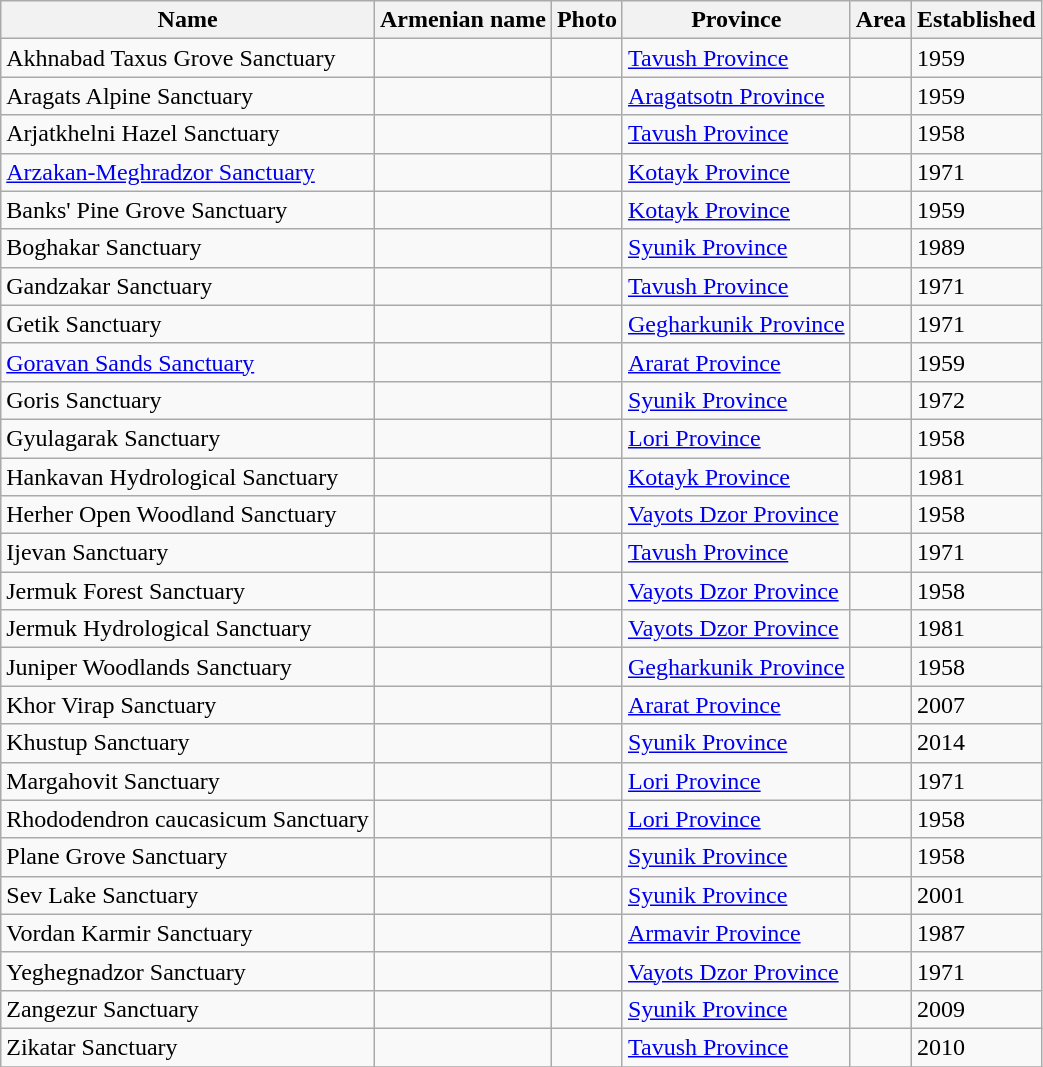<table class="wikitable sortable">
<tr>
<th>Name</th>
<th>Armenian name</th>
<th class="unsortable">Photo</th>
<th>Province</th>
<th>Area</th>
<th>Established</th>
</tr>
<tr>
<td>Akhnabad Taxus Grove Sanctuary</td>
<td></td>
<td></td>
<td><a href='#'>Tavush Province</a></td>
<td></td>
<td>1959</td>
</tr>
<tr>
<td>Aragats Alpine Sanctuary</td>
<td></td>
<td></td>
<td><a href='#'>Aragatsotn Province</a></td>
<td></td>
<td>1959</td>
</tr>
<tr>
<td>Arjatkhelni Hazel Sanctuary</td>
<td></td>
<td></td>
<td><a href='#'>Tavush Province</a></td>
<td></td>
<td>1958</td>
</tr>
<tr>
<td><a href='#'>Arzakan-Meghradzor Sanctuary</a></td>
<td></td>
<td></td>
<td><a href='#'>Kotayk Province</a></td>
<td></td>
<td>1971</td>
</tr>
<tr>
<td>Banks' Pine Grove Sanctuary</td>
<td></td>
<td></td>
<td><a href='#'>Kotayk Province</a></td>
<td></td>
<td>1959</td>
</tr>
<tr>
<td>Boghakar Sanctuary</td>
<td></td>
<td></td>
<td><a href='#'>Syunik Province</a></td>
<td></td>
<td>1989</td>
</tr>
<tr>
<td>Gandzakar Sanctuary</td>
<td></td>
<td></td>
<td><a href='#'>Tavush Province</a></td>
<td></td>
<td>1971</td>
</tr>
<tr>
<td>Getik Sanctuary</td>
<td></td>
<td></td>
<td><a href='#'>Gegharkunik Province</a></td>
<td></td>
<td>1971</td>
</tr>
<tr>
<td><a href='#'>Goravan Sands Sanctuary</a></td>
<td></td>
<td></td>
<td><a href='#'>Ararat Province</a></td>
<td></td>
<td>1959</td>
</tr>
<tr>
<td>Goris Sanctuary</td>
<td></td>
<td></td>
<td><a href='#'>Syunik Province</a></td>
<td></td>
<td>1972</td>
</tr>
<tr>
<td>Gyulagarak Sanctuary</td>
<td></td>
<td></td>
<td><a href='#'>Lori Province</a></td>
<td></td>
<td>1958</td>
</tr>
<tr>
<td>Hankavan Hydrological Sanctuary</td>
<td></td>
<td></td>
<td><a href='#'>Kotayk Province</a></td>
<td></td>
<td>1981</td>
</tr>
<tr>
<td>Herher Open Woodland Sanctuary</td>
<td></td>
<td></td>
<td><a href='#'>Vayots Dzor Province</a></td>
<td></td>
<td>1958</td>
</tr>
<tr>
<td>Ijevan Sanctuary</td>
<td></td>
<td></td>
<td><a href='#'>Tavush Province</a></td>
<td></td>
<td>1971</td>
</tr>
<tr>
<td>Jermuk Forest Sanctuary</td>
<td></td>
<td></td>
<td><a href='#'>Vayots Dzor Province</a></td>
<td></td>
<td>1958</td>
</tr>
<tr>
<td>Jermuk Hydrological Sanctuary</td>
<td></td>
<td></td>
<td><a href='#'>Vayots Dzor Province</a></td>
<td></td>
<td>1981</td>
</tr>
<tr>
<td>Juniper Woodlands Sanctuary</td>
<td></td>
<td></td>
<td><a href='#'>Gegharkunik Province</a></td>
<td></td>
<td>1958</td>
</tr>
<tr>
<td>Khor Virap Sanctuary</td>
<td></td>
<td></td>
<td><a href='#'>Ararat Province</a></td>
<td></td>
<td>2007</td>
</tr>
<tr>
<td>Khustup Sanctuary</td>
<td></td>
<td></td>
<td><a href='#'>Syunik Province</a></td>
<td></td>
<td>2014</td>
</tr>
<tr>
<td>Margahovit Sanctuary</td>
<td></td>
<td></td>
<td><a href='#'>Lori Province</a></td>
<td></td>
<td>1971</td>
</tr>
<tr>
<td>Rhododendron caucasicum  Sanctuary</td>
<td></td>
<td></td>
<td><a href='#'>Lori Province</a></td>
<td></td>
<td>1958</td>
</tr>
<tr>
<td>Plane Grove Sanctuary</td>
<td></td>
<td></td>
<td><a href='#'>Syunik Province</a></td>
<td></td>
<td>1958</td>
</tr>
<tr>
<td>Sev Lake Sanctuary</td>
<td></td>
<td></td>
<td><a href='#'>Syunik Province</a></td>
<td></td>
<td>2001</td>
</tr>
<tr>
<td>Vordan Karmir Sanctuary</td>
<td></td>
<td></td>
<td><a href='#'>Armavir Province</a></td>
<td></td>
<td>1987</td>
</tr>
<tr>
<td>Yeghegnadzor Sanctuary</td>
<td></td>
<td></td>
<td><a href='#'>Vayots Dzor Province</a></td>
<td></td>
<td>1971</td>
</tr>
<tr>
<td>Zangezur Sanctuary</td>
<td></td>
<td></td>
<td><a href='#'>Syunik Province</a></td>
<td></td>
<td>2009</td>
</tr>
<tr>
<td>Zikatar Sanctuary</td>
<td></td>
<td></td>
<td><a href='#'>Tavush Province</a></td>
<td></td>
<td>2010</td>
</tr>
<tr>
</tr>
</table>
